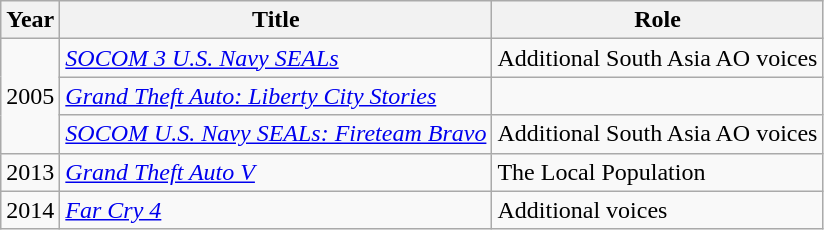<table class="wikitable">
<tr>
<th>Year</th>
<th>Title</th>
<th>Role</th>
</tr>
<tr>
<td rowspan="3">2005</td>
<td><em><a href='#'>SOCOM 3 U.S. Navy SEALs</a></em></td>
<td>Additional South Asia AO voices</td>
</tr>
<tr>
<td><em><a href='#'>Grand Theft Auto: Liberty City Stories</a></em></td>
<td></td>
</tr>
<tr>
<td><em><a href='#'>SOCOM U.S. Navy SEALs: Fireteam Bravo</a></em></td>
<td>Additional South Asia AO voices</td>
</tr>
<tr>
<td>2013</td>
<td><em><a href='#'>Grand Theft Auto V</a></em></td>
<td>The Local Population</td>
</tr>
<tr>
<td>2014</td>
<td><em><a href='#'>Far Cry 4</a></em></td>
<td>Additional voices</td>
</tr>
</table>
